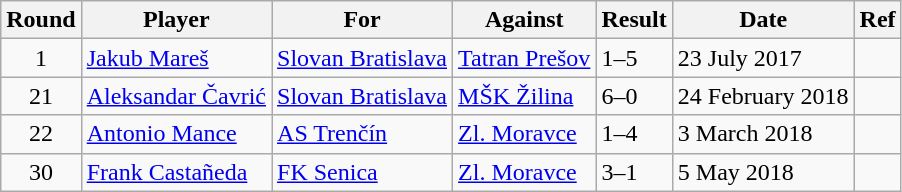<table class="wikitable sortable">
<tr>
<th>Round</th>
<th>Player</th>
<th>For</th>
<th>Against</th>
<th style="text-align:center">Result</th>
<th>Date</th>
<th>Ref</th>
</tr>
<tr>
<td align="center">1</td>
<td> <a href='#'>Jakub Mareš</a></td>
<td><a href='#'>Slovan Bratislava</a></td>
<td><a href='#'>Tatran Prešov</a></td>
<td>1–5</td>
<td>23 July 2017</td>
<td></td>
</tr>
<tr>
<td align="center">21</td>
<td> <a href='#'>Aleksandar Čavrić</a></td>
<td><a href='#'>Slovan Bratislava</a></td>
<td><a href='#'>MŠK Žilina</a></td>
<td>6–0</td>
<td>24 February 2018</td>
<td></td>
</tr>
<tr>
<td align="center">22</td>
<td> <a href='#'>Antonio Mance</a></td>
<td><a href='#'>AS Trenčín</a></td>
<td><a href='#'>Zl. Moravce</a></td>
<td>1–4</td>
<td>3 March 2018</td>
<td></td>
</tr>
<tr>
<td align="center">30</td>
<td> <a href='#'>Frank Castañeda</a></td>
<td><a href='#'>FK Senica</a></td>
<td><a href='#'>Zl. Moravce</a></td>
<td>3–1</td>
<td>5 May 2018</td>
<td></td>
</tr>
</table>
